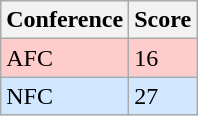<table class="wikitable">
<tr>
<th>Conference</th>
<th>Score</th>
</tr>
<tr>
<td style="background:#FFCCCC">AFC</td>
<td style="background:#FFCCCC">16</td>
</tr>
<tr>
<td style="background:#D0E7FF">NFC</td>
<td style="background:#D0E7FF">27</td>
</tr>
</table>
